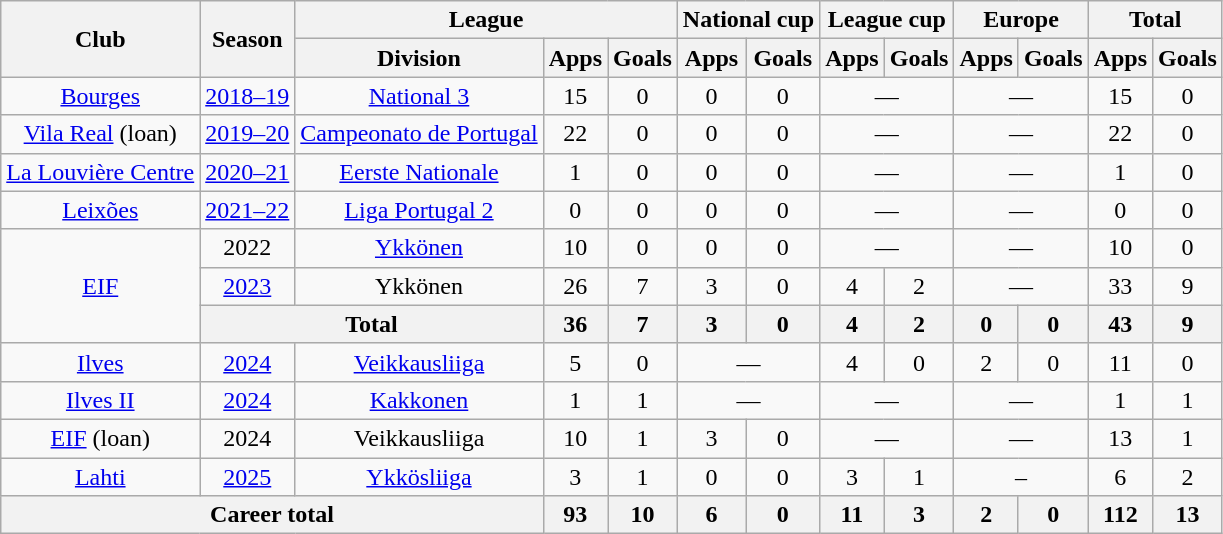<table class="wikitable" style="text-align:center">
<tr>
<th rowspan="2">Club</th>
<th rowspan="2">Season</th>
<th colspan="3">League</th>
<th colspan="2">National cup</th>
<th colspan="2">League cup</th>
<th colspan="2">Europe</th>
<th colspan="2">Total</th>
</tr>
<tr>
<th>Division</th>
<th>Apps</th>
<th>Goals</th>
<th>Apps</th>
<th>Goals</th>
<th>Apps</th>
<th>Goals</th>
<th>Apps</th>
<th>Goals</th>
<th>Apps</th>
<th>Goals</th>
</tr>
<tr>
<td rowspan="1"><a href='#'>Bourges</a></td>
<td><a href='#'>2018–19</a></td>
<td rowspan="1"><a href='#'>National 3</a></td>
<td>15</td>
<td>0</td>
<td>0</td>
<td>0</td>
<td colspan="2">—</td>
<td colspan="2">—</td>
<td>15</td>
<td>0</td>
</tr>
<tr>
<td rowspan="1"><a href='#'>Vila Real</a> (loan)</td>
<td><a href='#'>2019–20</a></td>
<td rowspan="1"><a href='#'>Campeonato de Portugal</a></td>
<td>22</td>
<td>0</td>
<td>0</td>
<td>0</td>
<td colspan="2">—</td>
<td colspan="2">—</td>
<td>22</td>
<td>0</td>
</tr>
<tr>
<td rowspan="1"><a href='#'>La Louvière Centre</a></td>
<td><a href='#'>2020–21</a></td>
<td rowspan="1"><a href='#'>Eerste Nationale</a></td>
<td>1</td>
<td>0</td>
<td>0</td>
<td>0</td>
<td colspan="2">—</td>
<td colspan="2">—</td>
<td>1</td>
<td>0</td>
</tr>
<tr>
<td rowspan="1"><a href='#'>Leixões</a></td>
<td><a href='#'>2021–22</a></td>
<td rowspan="1"><a href='#'>Liga Portugal 2</a></td>
<td>0</td>
<td>0</td>
<td>0</td>
<td>0</td>
<td colspan="2">—</td>
<td colspan="2">—</td>
<td>0</td>
<td>0</td>
</tr>
<tr>
<td rowspan="3"><a href='#'>EIF</a></td>
<td>2022</td>
<td><a href='#'>Ykkönen</a></td>
<td>10</td>
<td>0</td>
<td>0</td>
<td>0</td>
<td colspan="2">—</td>
<td colspan="2">—</td>
<td>10</td>
<td>0</td>
</tr>
<tr>
<td><a href='#'>2023</a></td>
<td>Ykkönen</td>
<td>26</td>
<td>7</td>
<td>3</td>
<td>0</td>
<td>4</td>
<td>2</td>
<td colspan="2">—</td>
<td>33</td>
<td>9</td>
</tr>
<tr>
<th colspan="2">Total</th>
<th>36</th>
<th>7</th>
<th>3</th>
<th>0</th>
<th>4</th>
<th>2</th>
<th>0</th>
<th>0</th>
<th>43</th>
<th>9</th>
</tr>
<tr>
<td rowspan="1"><a href='#'>Ilves</a></td>
<td><a href='#'>2024</a></td>
<td rowspan="1"><a href='#'>Veikkausliiga</a></td>
<td>5</td>
<td>0</td>
<td colspan="2">—</td>
<td>4</td>
<td>0</td>
<td>2</td>
<td>0</td>
<td>11</td>
<td>0</td>
</tr>
<tr>
<td><a href='#'>Ilves II</a></td>
<td><a href='#'>2024</a></td>
<td><a href='#'>Kakkonen</a></td>
<td>1</td>
<td>1</td>
<td colspan="2">—</td>
<td colspan="2">—</td>
<td colspan="2">—</td>
<td>1</td>
<td>1</td>
</tr>
<tr>
<td><a href='#'>EIF</a> (loan)</td>
<td>2024</td>
<td>Veikkausliiga</td>
<td>10</td>
<td>1</td>
<td>3</td>
<td>0</td>
<td colspan="2">—</td>
<td colspan="2">—</td>
<td>13</td>
<td>1</td>
</tr>
<tr>
<td><a href='#'>Lahti</a></td>
<td><a href='#'>2025</a></td>
<td><a href='#'>Ykkösliiga</a></td>
<td>3</td>
<td>1</td>
<td>0</td>
<td>0</td>
<td>3</td>
<td>1</td>
<td colspan=2>–</td>
<td>6</td>
<td>2</td>
</tr>
<tr>
<th colspan="3">Career total</th>
<th>93</th>
<th>10</th>
<th>6</th>
<th>0</th>
<th>11</th>
<th>3</th>
<th>2</th>
<th>0</th>
<th>112</th>
<th>13</th>
</tr>
</table>
